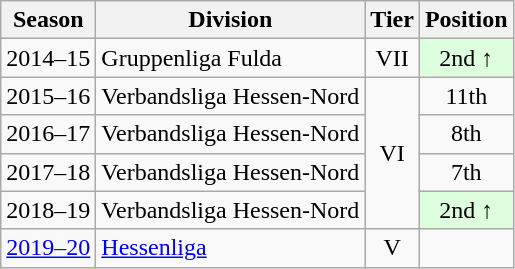<table class="wikitable">
<tr>
<th>Season</th>
<th>Division</th>
<th>Tier</th>
<th>Position</th>
</tr>
<tr align="center">
<td>2014–15</td>
<td align="left">Gruppenliga Fulda</td>
<td rowspan=1>VII</td>
<td style="background:#ddffdd">2nd ↑</td>
</tr>
<tr align="center">
<td>2015–16</td>
<td align="left">Verbandsliga Hessen-Nord</td>
<td rowspan=4>VI</td>
<td>11th</td>
</tr>
<tr align="center">
<td>2016–17</td>
<td align="left">Verbandsliga Hessen-Nord</td>
<td>8th</td>
</tr>
<tr align="center">
<td>2017–18</td>
<td align="left">Verbandsliga Hessen-Nord</td>
<td>7th</td>
</tr>
<tr align="center">
<td>2018–19</td>
<td align="left">Verbandsliga Hessen-Nord</td>
<td style="background:#ddffdd">2nd ↑</td>
</tr>
<tr align="center">
<td><a href='#'>2019–20</a></td>
<td align="left"><a href='#'>Hessenliga</a></td>
<td rowspan=1>V</td>
<td></td>
</tr>
</table>
